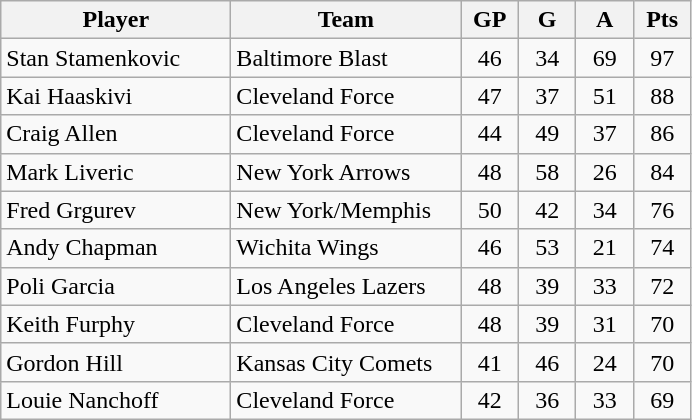<table class="wikitable">
<tr>
<th width="30%">Player</th>
<th width="30%">Team</th>
<th width="7.5%">GP</th>
<th width="7.5%">G</th>
<th width="7.5%">A</th>
<th width="7.5%">Pts</th>
</tr>
<tr align=center>
<td align=left>Stan Stamenkovic</td>
<td align=left>Baltimore Blast</td>
<td>46</td>
<td>34</td>
<td>69</td>
<td>97</td>
</tr>
<tr align=center>
<td align=left>Kai Haaskivi</td>
<td align=left>Cleveland Force</td>
<td>47</td>
<td>37</td>
<td>51</td>
<td>88</td>
</tr>
<tr align=center>
<td align=left>Craig Allen</td>
<td align=left>Cleveland Force</td>
<td>44</td>
<td>49</td>
<td>37</td>
<td>86</td>
</tr>
<tr align=center>
<td align=left>Mark Liveric</td>
<td align=left>New York Arrows</td>
<td>48</td>
<td>58</td>
<td>26</td>
<td>84</td>
</tr>
<tr align=center>
<td align=left>Fred Grgurev</td>
<td align=left>New York/Memphis</td>
<td>50</td>
<td>42</td>
<td>34</td>
<td>76</td>
</tr>
<tr align=center>
<td align=left>Andy Chapman</td>
<td align=left>Wichita Wings</td>
<td>46</td>
<td>53</td>
<td>21</td>
<td>74</td>
</tr>
<tr align=center>
<td align=left>Poli Garcia</td>
<td align=left>Los Angeles Lazers</td>
<td>48</td>
<td>39</td>
<td>33</td>
<td>72</td>
</tr>
<tr align=center>
<td align=left>Keith Furphy</td>
<td align=left>Cleveland Force</td>
<td>48</td>
<td>39</td>
<td>31</td>
<td>70</td>
</tr>
<tr align=center>
<td align=left>Gordon Hill</td>
<td align=left>Kansas City Comets</td>
<td>41</td>
<td>46</td>
<td>24</td>
<td>70</td>
</tr>
<tr align=center>
<td align=left>Louie Nanchoff</td>
<td align=left>Cleveland Force</td>
<td>42</td>
<td>36</td>
<td>33</td>
<td>69</td>
</tr>
</table>
